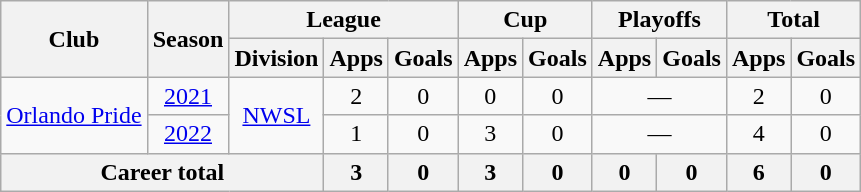<table class="wikitable" style="text-align: center;">
<tr>
<th rowspan="2">Club</th>
<th rowspan="2">Season</th>
<th colspan="3">League</th>
<th colspan="2">Cup</th>
<th colspan="2">Playoffs</th>
<th colspan="2">Total</th>
</tr>
<tr>
<th>Division</th>
<th>Apps</th>
<th>Goals</th>
<th>Apps</th>
<th>Goals</th>
<th>Apps</th>
<th>Goals</th>
<th>Apps</th>
<th>Goals</th>
</tr>
<tr>
<td rowspan=2><a href='#'>Orlando Pride</a></td>
<td><a href='#'>2021</a></td>
<td rowspan=2><a href='#'>NWSL</a></td>
<td>2</td>
<td>0</td>
<td>0</td>
<td>0</td>
<td colspan="2">—</td>
<td>2</td>
<td>0</td>
</tr>
<tr>
<td><a href='#'>2022</a></td>
<td>1</td>
<td>0</td>
<td>3</td>
<td>0</td>
<td colspan="2">—</td>
<td>4</td>
<td>0</td>
</tr>
<tr>
<th colspan="3">Career total</th>
<th>3</th>
<th>0</th>
<th>3</th>
<th>0</th>
<th>0</th>
<th>0</th>
<th>6</th>
<th>0</th>
</tr>
</table>
